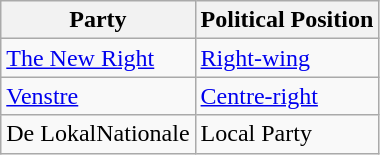<table class="wikitable mw-collapsible mw-collapsed">
<tr>
<th>Party</th>
<th>Political Position</th>
</tr>
<tr>
<td><a href='#'>The New Right</a></td>
<td><a href='#'>Right-wing</a></td>
</tr>
<tr>
<td><a href='#'>Venstre</a></td>
<td><a href='#'>Centre-right</a></td>
</tr>
<tr>
<td>De LokalNationale</td>
<td>Local Party</td>
</tr>
</table>
